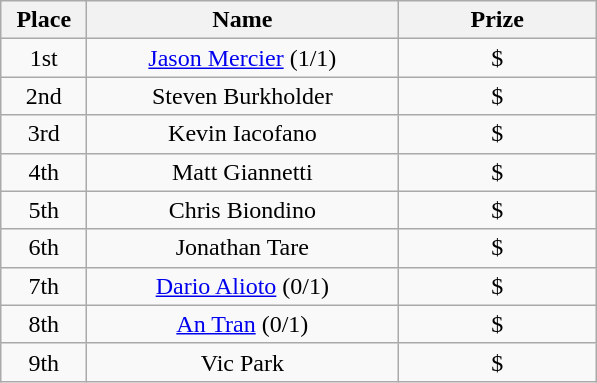<table class="wikitable">
<tr>
<th width="50">Place</th>
<th width="200">Name</th>
<th width="125">Prize</th>
</tr>
<tr>
<td align = "center">1st</td>
<td align = "center"><a href='#'>Jason Mercier</a> (1/1)</td>
<td align = "center">$</td>
</tr>
<tr>
<td align = "center">2nd</td>
<td align = "center">Steven Burkholder</td>
<td align = "center">$</td>
</tr>
<tr>
<td align = "center">3rd</td>
<td align = "center">Kevin Iacofano</td>
<td align = "center">$</td>
</tr>
<tr>
<td align = "center">4th</td>
<td align = "center">Matt Giannetti</td>
<td align = "center">$</td>
</tr>
<tr>
<td align = "center">5th</td>
<td align = "center">Chris Biondino</td>
<td align = "center">$</td>
</tr>
<tr>
<td align = "center">6th</td>
<td align = "center">Jonathan Tare</td>
<td align = "center">$</td>
</tr>
<tr>
<td align = "center">7th</td>
<td align = "center"><a href='#'>Dario Alioto</a> (0/1)</td>
<td align = "center">$</td>
</tr>
<tr>
<td align = "center">8th</td>
<td align = "center"><a href='#'>An Tran</a> (0/1)</td>
<td align = "center">$</td>
</tr>
<tr>
<td align = "center">9th</td>
<td align = "center">Vic Park</td>
<td align = "center">$</td>
</tr>
</table>
